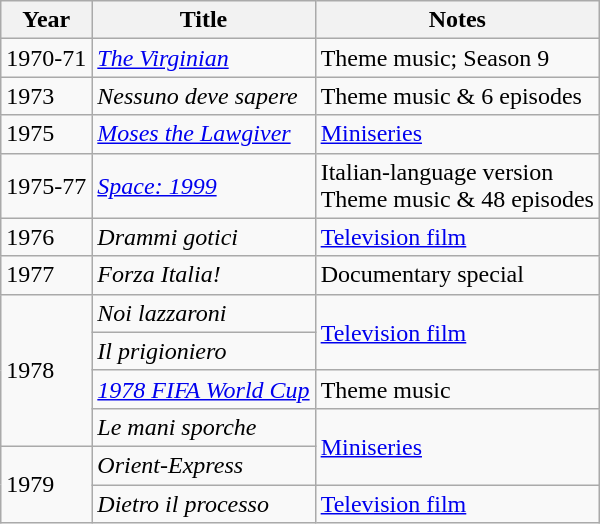<table class="wikitable sortable">
<tr>
<th>Year</th>
<th>Title</th>
<th>Notes</th>
</tr>
<tr>
<td>1970-71</td>
<td><a href='#'><em>The Virginian</em></a></td>
<td>Theme music; Season 9</td>
</tr>
<tr>
<td>1973</td>
<td><em>Nessuno deve sapere</em></td>
<td>Theme music & 6 episodes</td>
</tr>
<tr>
<td>1975</td>
<td><em><a href='#'>Moses the Lawgiver</a></em></td>
<td><a href='#'>Miniseries</a></td>
</tr>
<tr>
<td>1975-77</td>
<td><em><a href='#'>Space: 1999</a></em></td>
<td>Italian-language version<br>Theme music & 48 episodes</td>
</tr>
<tr>
<td>1976</td>
<td><em>Drammi gotici</em></td>
<td><a href='#'>Television film</a></td>
</tr>
<tr>
<td>1977</td>
<td><em>Forza Italia!</em></td>
<td>Documentary special</td>
</tr>
<tr>
<td rowspan="4">1978</td>
<td><em>Noi lazzaroni</em></td>
<td rowspan="2"><a href='#'>Television film</a></td>
</tr>
<tr>
<td><em>Il prigioniero</em></td>
</tr>
<tr>
<td><em><a href='#'>1978 FIFA World Cup</a></em></td>
<td>Theme music</td>
</tr>
<tr>
<td><em>Le mani sporche</em></td>
<td rowspan="2"><a href='#'>Miniseries</a></td>
</tr>
<tr>
<td rowspan="2">1979</td>
<td><em>Orient-Express</em></td>
</tr>
<tr>
<td><em>Dietro il processo</em></td>
<td><a href='#'>Television film</a></td>
</tr>
</table>
